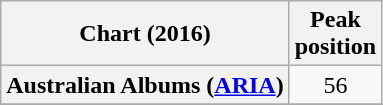<table class="wikitable sortable plainrowheaders" style="text-align:center">
<tr>
<th scope="col">Chart (2016)</th>
<th scope="col">Peak<br> position</th>
</tr>
<tr>
<th scope="row">Australian Albums (<a href='#'>ARIA</a>)</th>
<td>56</td>
</tr>
<tr>
</tr>
<tr>
</tr>
<tr>
</tr>
<tr>
</tr>
<tr>
</tr>
<tr>
</tr>
<tr>
</tr>
<tr>
</tr>
<tr>
</tr>
</table>
